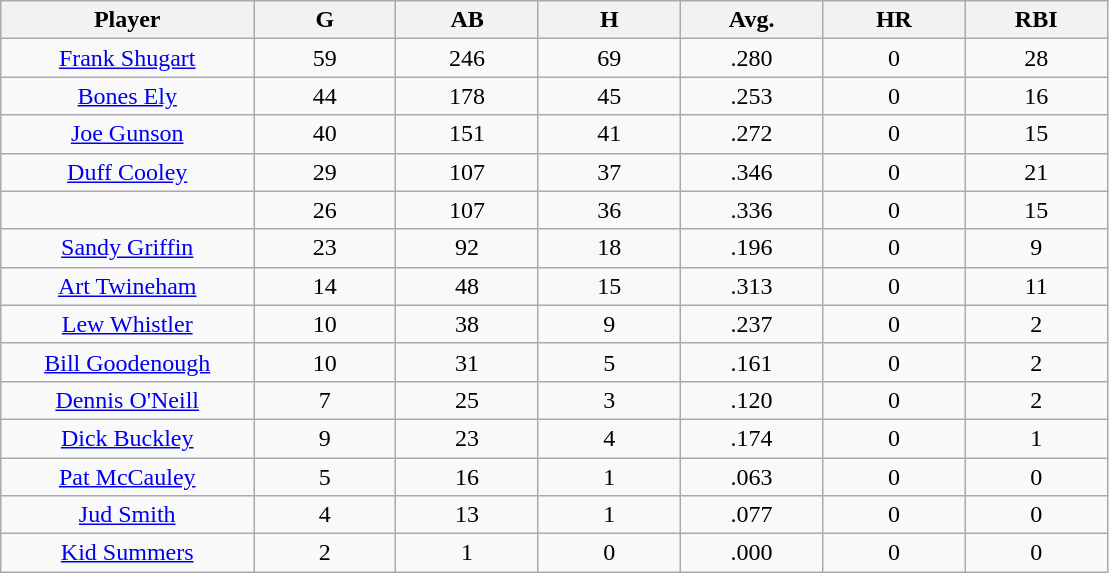<table class="wikitable sortable">
<tr>
<th bgcolor="#DDDDFF" width="16%">Player</th>
<th bgcolor="#DDDDFF" width="9%">G</th>
<th bgcolor="#DDDDFF" width="9%">AB</th>
<th bgcolor="#DDDDFF" width="9%">H</th>
<th bgcolor="#DDDDFF" width="9%">Avg.</th>
<th bgcolor="#DDDDFF" width="9%">HR</th>
<th bgcolor="#DDDDFF" width="9%">RBI</th>
</tr>
<tr align="center">
<td><a href='#'>Frank Shugart</a></td>
<td>59</td>
<td>246</td>
<td>69</td>
<td>.280</td>
<td>0</td>
<td>28</td>
</tr>
<tr align=center>
<td><a href='#'>Bones Ely</a></td>
<td>44</td>
<td>178</td>
<td>45</td>
<td>.253</td>
<td>0</td>
<td>16</td>
</tr>
<tr align=center>
<td><a href='#'>Joe Gunson</a></td>
<td>40</td>
<td>151</td>
<td>41</td>
<td>.272</td>
<td>0</td>
<td>15</td>
</tr>
<tr align=center>
<td><a href='#'>Duff Cooley</a></td>
<td>29</td>
<td>107</td>
<td>37</td>
<td>.346</td>
<td>0</td>
<td>21</td>
</tr>
<tr align=center>
<td></td>
<td>26</td>
<td>107</td>
<td>36</td>
<td>.336</td>
<td>0</td>
<td>15</td>
</tr>
<tr align="center">
<td><a href='#'>Sandy Griffin</a></td>
<td>23</td>
<td>92</td>
<td>18</td>
<td>.196</td>
<td>0</td>
<td>9</td>
</tr>
<tr align=center>
<td><a href='#'>Art Twineham</a></td>
<td>14</td>
<td>48</td>
<td>15</td>
<td>.313</td>
<td>0</td>
<td>11</td>
</tr>
<tr align=center>
<td><a href='#'>Lew Whistler</a></td>
<td>10</td>
<td>38</td>
<td>9</td>
<td>.237</td>
<td>0</td>
<td>2</td>
</tr>
<tr align=center>
<td><a href='#'>Bill Goodenough</a></td>
<td>10</td>
<td>31</td>
<td>5</td>
<td>.161</td>
<td>0</td>
<td>2</td>
</tr>
<tr align=center>
<td><a href='#'>Dennis O'Neill</a></td>
<td>7</td>
<td>25</td>
<td>3</td>
<td>.120</td>
<td>0</td>
<td>2</td>
</tr>
<tr align=center>
<td><a href='#'>Dick Buckley</a></td>
<td>9</td>
<td>23</td>
<td>4</td>
<td>.174</td>
<td>0</td>
<td>1</td>
</tr>
<tr align=center>
<td><a href='#'>Pat McCauley</a></td>
<td>5</td>
<td>16</td>
<td>1</td>
<td>.063</td>
<td>0</td>
<td>0</td>
</tr>
<tr align=center>
<td><a href='#'>Jud Smith</a></td>
<td>4</td>
<td>13</td>
<td>1</td>
<td>.077</td>
<td>0</td>
<td>0</td>
</tr>
<tr align=center>
<td><a href='#'>Kid Summers</a></td>
<td>2</td>
<td>1</td>
<td>0</td>
<td>.000</td>
<td>0</td>
<td>0</td>
</tr>
</table>
